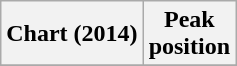<table class="wikitable plainrowheaders">
<tr>
<th>Chart (2014)</th>
<th>Peak<br>position</th>
</tr>
<tr>
</tr>
</table>
